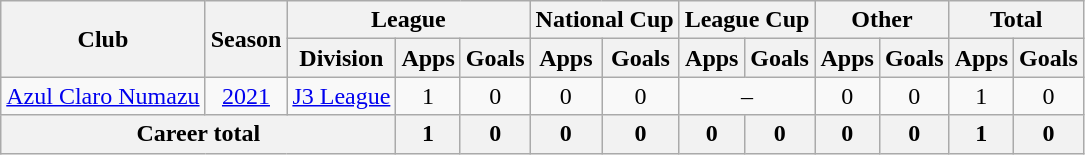<table class="wikitable" style="text-align: center">
<tr>
<th rowspan="2">Club</th>
<th rowspan="2">Season</th>
<th colspan="3">League</th>
<th colspan="2">National Cup</th>
<th colspan="2">League Cup</th>
<th colspan="2">Other</th>
<th colspan="2">Total</th>
</tr>
<tr>
<th>Division</th>
<th>Apps</th>
<th>Goals</th>
<th>Apps</th>
<th>Goals</th>
<th>Apps</th>
<th>Goals</th>
<th>Apps</th>
<th>Goals</th>
<th>Apps</th>
<th>Goals</th>
</tr>
<tr>
<td><a href='#'>Azul Claro Numazu</a></td>
<td><a href='#'>2021</a></td>
<td><a href='#'>J3 League</a></td>
<td>1</td>
<td>0</td>
<td>0</td>
<td>0</td>
<td colspan="2">–</td>
<td>0</td>
<td>0</td>
<td>1</td>
<td>0</td>
</tr>
<tr>
<th colspan=3>Career total</th>
<th>1</th>
<th>0</th>
<th>0</th>
<th>0</th>
<th>0</th>
<th>0</th>
<th>0</th>
<th>0</th>
<th>1</th>
<th>0</th>
</tr>
</table>
